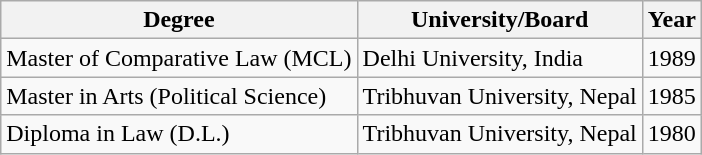<table class="wikitable">
<tr>
<th>Degree</th>
<th>University/Board</th>
<th>Year</th>
</tr>
<tr>
<td>Master of Comparative Law (MCL)</td>
<td>Delhi University, India</td>
<td>1989</td>
</tr>
<tr>
<td>Master in Arts (Political Science)</td>
<td>Tribhuvan University, Nepal</td>
<td>1985</td>
</tr>
<tr>
<td>Diploma in Law (D.L.)</td>
<td>Tribhuvan University, Nepal</td>
<td>1980</td>
</tr>
</table>
